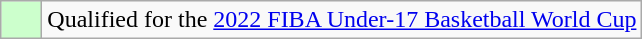<table class=wikitable>
<tr>
<td width=20px bgcolor=#ccffcc></td>
<td>Qualified for the <a href='#'>2022 FIBA Under-17 Basketball World Cup</a></td>
</tr>
</table>
